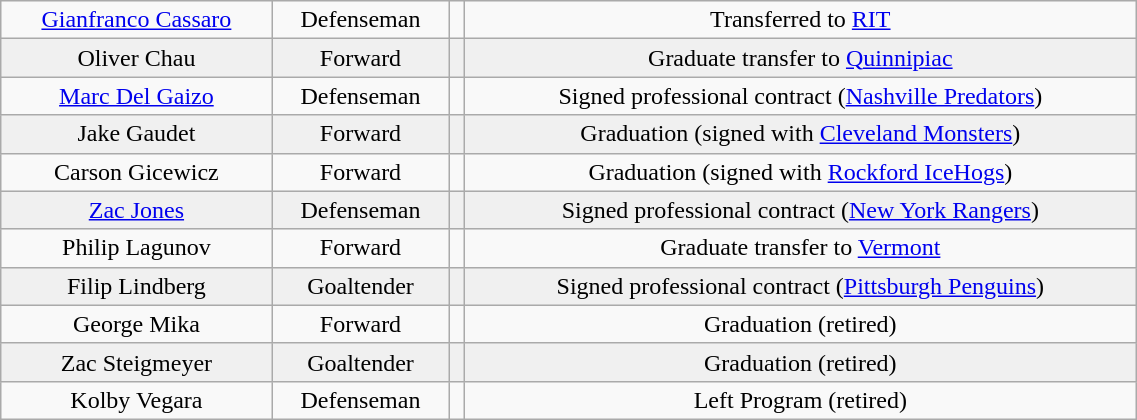<table class="wikitable" width=60%>
<tr align="center" bgcolor="">
<td><a href='#'>Gianfranco Cassaro</a></td>
<td>Defenseman</td>
<td></td>
<td>Transferred to <a href='#'>RIT</a></td>
</tr>
<tr align="center" bgcolor="f0f0f0">
<td>Oliver Chau</td>
<td>Forward</td>
<td></td>
<td>Graduate transfer to <a href='#'>Quinnipiac</a></td>
</tr>
<tr align="center" bgcolor="">
<td><a href='#'>Marc Del Gaizo</a></td>
<td>Defenseman</td>
<td></td>
<td>Signed professional contract (<a href='#'>Nashville Predators</a>)</td>
</tr>
<tr align="center" bgcolor="f0f0f0">
<td>Jake Gaudet</td>
<td>Forward</td>
<td></td>
<td>Graduation (signed with <a href='#'>Cleveland Monsters</a>)</td>
</tr>
<tr align="center" bgcolor="">
<td>Carson Gicewicz</td>
<td>Forward</td>
<td></td>
<td>Graduation (signed with <a href='#'>Rockford IceHogs</a>)</td>
</tr>
<tr align="center" bgcolor="f0f0f0">
<td><a href='#'>Zac Jones</a></td>
<td>Defenseman</td>
<td></td>
<td>Signed professional contract (<a href='#'>New York Rangers</a>)</td>
</tr>
<tr align="center" bgcolor="">
<td>Philip Lagunov</td>
<td>Forward</td>
<td></td>
<td>Graduate transfer to <a href='#'>Vermont</a></td>
</tr>
<tr align="center" bgcolor="f0f0f0">
<td>Filip Lindberg</td>
<td>Goaltender</td>
<td></td>
<td>Signed professional contract (<a href='#'>Pittsburgh Penguins</a>)</td>
</tr>
<tr align="center" bgcolor="">
<td>George Mika</td>
<td>Forward</td>
<td></td>
<td>Graduation (retired)</td>
</tr>
<tr align="center" bgcolor="f0f0f0">
<td>Zac Steigmeyer</td>
<td>Goaltender</td>
<td></td>
<td>Graduation (retired)</td>
</tr>
<tr align="center" bgcolor="">
<td>Kolby Vegara</td>
<td>Defenseman</td>
<td></td>
<td>Left Program (retired)</td>
</tr>
</table>
